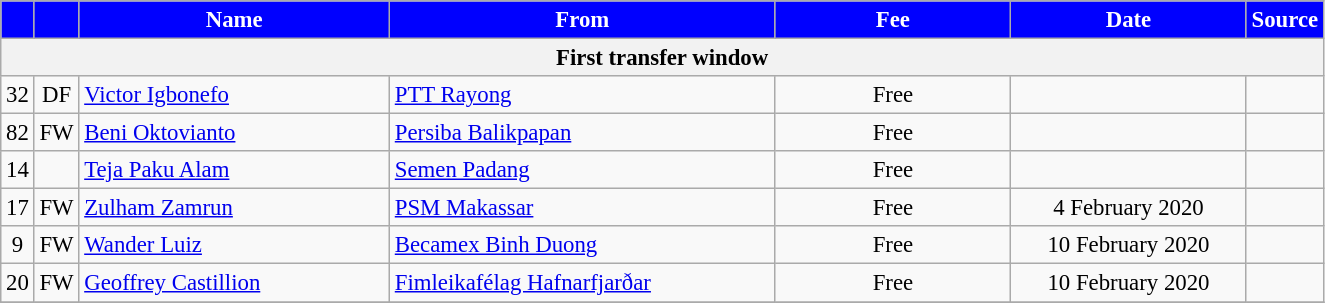<table class="wikitable plainrowheaders" style="font-size:95%">
<tr>
<th style="background:blue;color:#FFFFFF"></th>
<th style="background:blue;color:#FFFFFF"></th>
<th scope="col" style="width:200px;background:blue;color:#FFFFFF">Name</th>
<th scope="col" style="width:250px;background:blue;color:#FFFFFF">From</th>
<th scope="col" style="width:150px;background:blue;color:#FFFFFF"><strong>Fee</strong></th>
<th scope="col" style="width:150px;background:blue;color:#FFFFFF"><strong>Date</strong></th>
<th style="background:blue;color:#FFFFFF"><strong>Source</strong></th>
</tr>
<tr>
<th colspan="7">First transfer window</th>
</tr>
<tr>
<td align="center">32</td>
<td align="center">DF</td>
<td> <a href='#'>Victor Igbonefo</a></td>
<td> <a href='#'>PTT Rayong</a></td>
<td align="center">Free</td>
<td align="center"></td>
<td align="center"></td>
</tr>
<tr>
<td align="center">82</td>
<td align="center">FW</td>
<td> <a href='#'>Beni Oktovianto</a></td>
<td> <a href='#'>Persiba Balikpapan</a></td>
<td align="center">Free</td>
<td align="center"></td>
<td align="center"></td>
</tr>
<tr>
<td align="center">14</td>
<td align="center"></td>
<td> <a href='#'>Teja Paku Alam</a></td>
<td> <a href='#'>Semen Padang</a></td>
<td align="center">Free</td>
<td align="center"></td>
<td align="center"></td>
</tr>
<tr>
<td align="center">17</td>
<td align="center">FW</td>
<td> <a href='#'>Zulham Zamrun</a></td>
<td> <a href='#'>PSM Makassar</a></td>
<td align="center">Free</td>
<td align="center">4 February 2020</td>
<td align="center"></td>
</tr>
<tr>
<td align="center">9</td>
<td align="center">FW</td>
<td> <a href='#'>Wander Luiz</a></td>
<td> <a href='#'>Becamex Binh Duong</a></td>
<td align="center">Free</td>
<td align="center">10 February 2020</td>
<td align="center"></td>
</tr>
<tr>
<td align="center">20</td>
<td align="center">FW</td>
<td> <a href='#'>Geoffrey Castillion</a></td>
<td> <a href='#'>Fimleikafélag Hafnarfjarðar</a></td>
<td align="center">Free</td>
<td align="center">10 February 2020</td>
<td align="center"></td>
</tr>
<tr>
</tr>
</table>
